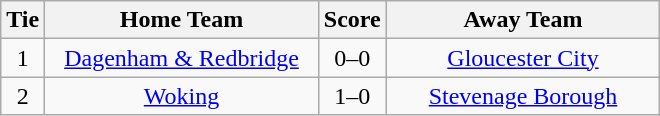<table class="wikitable" style="text-align:center;">
<tr>
<th width=20>Tie</th>
<th width=175>Home Team</th>
<th width=20>Score</th>
<th width=175>Away Team</th>
</tr>
<tr>
<td>1</td>
<td><a href='#'>Dagenham & Redbridge</a></td>
<td>0–0</td>
<td><a href='#'>Gloucester City</a></td>
</tr>
<tr>
<td>2</td>
<td><a href='#'>Woking</a></td>
<td>1–0</td>
<td><a href='#'>Stevenage Borough</a></td>
</tr>
</table>
